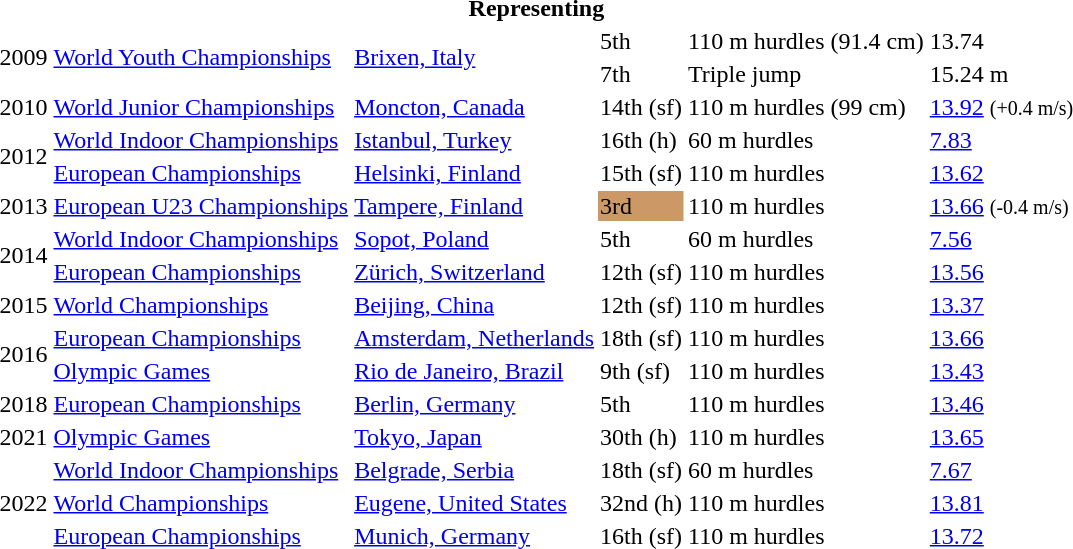<table>
<tr>
<th colspan="6">Representing </th>
</tr>
<tr>
<td rowspan=2>2009</td>
<td rowspan=2><a href='#'>World Youth Championships</a></td>
<td rowspan=2><a href='#'>Brixen, Italy</a></td>
<td>5th</td>
<td>110 m hurdles (91.4 cm)</td>
<td>13.74</td>
</tr>
<tr>
<td>7th</td>
<td>Triple jump</td>
<td>15.24 m</td>
</tr>
<tr>
<td>2010</td>
<td><a href='#'>World Junior Championships</a></td>
<td><a href='#'>Moncton, Canada</a></td>
<td>14th (sf)</td>
<td>110 m hurdles (99 cm)</td>
<td><a href='#'>13.92</a> <small>(+0.4 m/s)</small></td>
</tr>
<tr>
<td rowspan=2>2012</td>
<td><a href='#'>World Indoor Championships</a></td>
<td><a href='#'>Istanbul, Turkey</a></td>
<td>16th (h)</td>
<td>60 m hurdles</td>
<td><a href='#'>7.83</a></td>
</tr>
<tr>
<td><a href='#'>European Championships</a></td>
<td><a href='#'>Helsinki, Finland</a></td>
<td>15th (sf)</td>
<td>110 m hurdles</td>
<td><a href='#'>13.62</a></td>
</tr>
<tr>
<td>2013</td>
<td><a href='#'>European U23 Championships</a></td>
<td><a href='#'>Tampere, Finland</a></td>
<td bgcolor=cc9966>3rd</td>
<td>110 m hurdles</td>
<td><a href='#'>13.66</a> <small>(-0.4 m/s)</small></td>
</tr>
<tr>
<td rowspan=2>2014</td>
<td><a href='#'>World Indoor Championships</a></td>
<td><a href='#'>Sopot, Poland</a></td>
<td>5th</td>
<td>60 m hurdles</td>
<td><a href='#'>7.56</a></td>
</tr>
<tr>
<td><a href='#'>European Championships</a></td>
<td><a href='#'>Zürich, Switzerland</a></td>
<td>12th (sf)</td>
<td>110 m hurdles</td>
<td><a href='#'>13.56</a></td>
</tr>
<tr>
<td>2015</td>
<td><a href='#'>World Championships</a></td>
<td><a href='#'>Beijing, China</a></td>
<td>12th (sf)</td>
<td>110 m hurdles</td>
<td><a href='#'>13.37</a></td>
</tr>
<tr>
<td rowspan=2>2016</td>
<td><a href='#'>European Championships</a></td>
<td><a href='#'>Amsterdam, Netherlands</a></td>
<td>18th (sf)</td>
<td>110 m hurdles</td>
<td><a href='#'>13.66</a></td>
</tr>
<tr>
<td><a href='#'>Olympic Games</a></td>
<td><a href='#'>Rio de Janeiro, Brazil</a></td>
<td>9th (sf)</td>
<td>110 m hurdles</td>
<td><a href='#'>13.43</a></td>
</tr>
<tr>
<td>2018</td>
<td><a href='#'>European Championships</a></td>
<td><a href='#'>Berlin, Germany</a></td>
<td>5th</td>
<td>110 m hurdles</td>
<td><a href='#'>13.46</a></td>
</tr>
<tr>
<td>2021</td>
<td><a href='#'>Olympic Games</a></td>
<td><a href='#'>Tokyo, Japan</a></td>
<td>30th (h)</td>
<td>110 m hurdles</td>
<td><a href='#'>13.65</a></td>
</tr>
<tr>
<td rowspan=3>2022</td>
<td><a href='#'>World Indoor Championships</a></td>
<td><a href='#'>Belgrade, Serbia</a></td>
<td>18th (sf)</td>
<td>60 m hurdles</td>
<td><a href='#'>7.67</a></td>
</tr>
<tr>
<td><a href='#'>World Championships</a></td>
<td><a href='#'>Eugene, United States</a></td>
<td>32nd (h)</td>
<td>110 m hurdles</td>
<td><a href='#'>13.81</a></td>
</tr>
<tr>
<td><a href='#'>European Championships</a></td>
<td><a href='#'>Munich, Germany</a></td>
<td>16th (sf)</td>
<td>110 m hurdles</td>
<td><a href='#'>13.72</a></td>
</tr>
</table>
